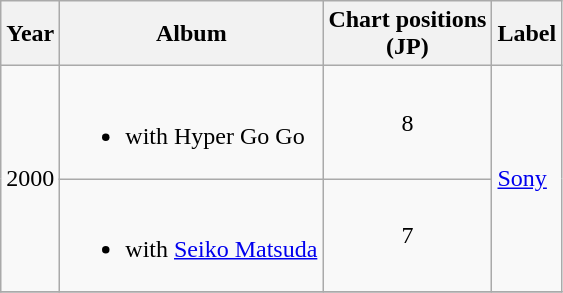<table class="wikitable">
<tr>
<th>Year</th>
<th>Album</th>
<th>Chart positions<br>(JP)</th>
<th>Label</th>
</tr>
<tr>
<td rowspan="2">2000</td>
<td><br><ul><li>with Hyper Go Go</li></ul></td>
<td align="center">8</td>
<td rowspan="2"><a href='#'>Sony</a></td>
</tr>
<tr>
<td><br><ul><li>with <a href='#'>Seiko Matsuda</a></li></ul></td>
<td align="center">7</td>
</tr>
<tr>
</tr>
</table>
